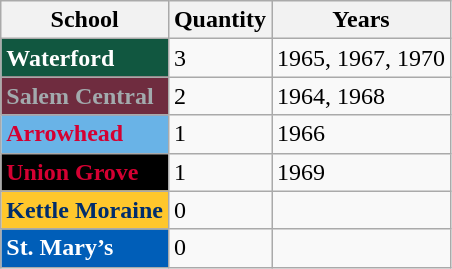<table class="wikitable">
<tr>
<th>School</th>
<th>Quantity</th>
<th>Years</th>
</tr>
<tr>
<td style="background: #115740; color: white"><strong>Waterford</strong></td>
<td>3</td>
<td>1965, 1967, 1970</td>
</tr>
<tr>
<td style="background: #6f2c3f; color: #a2aaad"><strong>Salem Central</strong></td>
<td>2</td>
<td>1964, 1968</td>
</tr>
<tr>
<td style="background: #69b3e7; color: #d50032"><strong>Arrowhead</strong></td>
<td>1</td>
<td>1966</td>
</tr>
<tr>
<td style="background: black; color: #d50032"><strong>Union Grove</strong></td>
<td>1</td>
<td>1969</td>
</tr>
<tr>
<td style="background: #ffc72c; color: #002d6c"><strong>Kettle Moraine</strong></td>
<td>0</td>
<td></td>
</tr>
<tr>
<td style="background: #005eb8; color: white"><strong>St. Mary’s</strong></td>
<td>0</td>
<td></td>
</tr>
</table>
